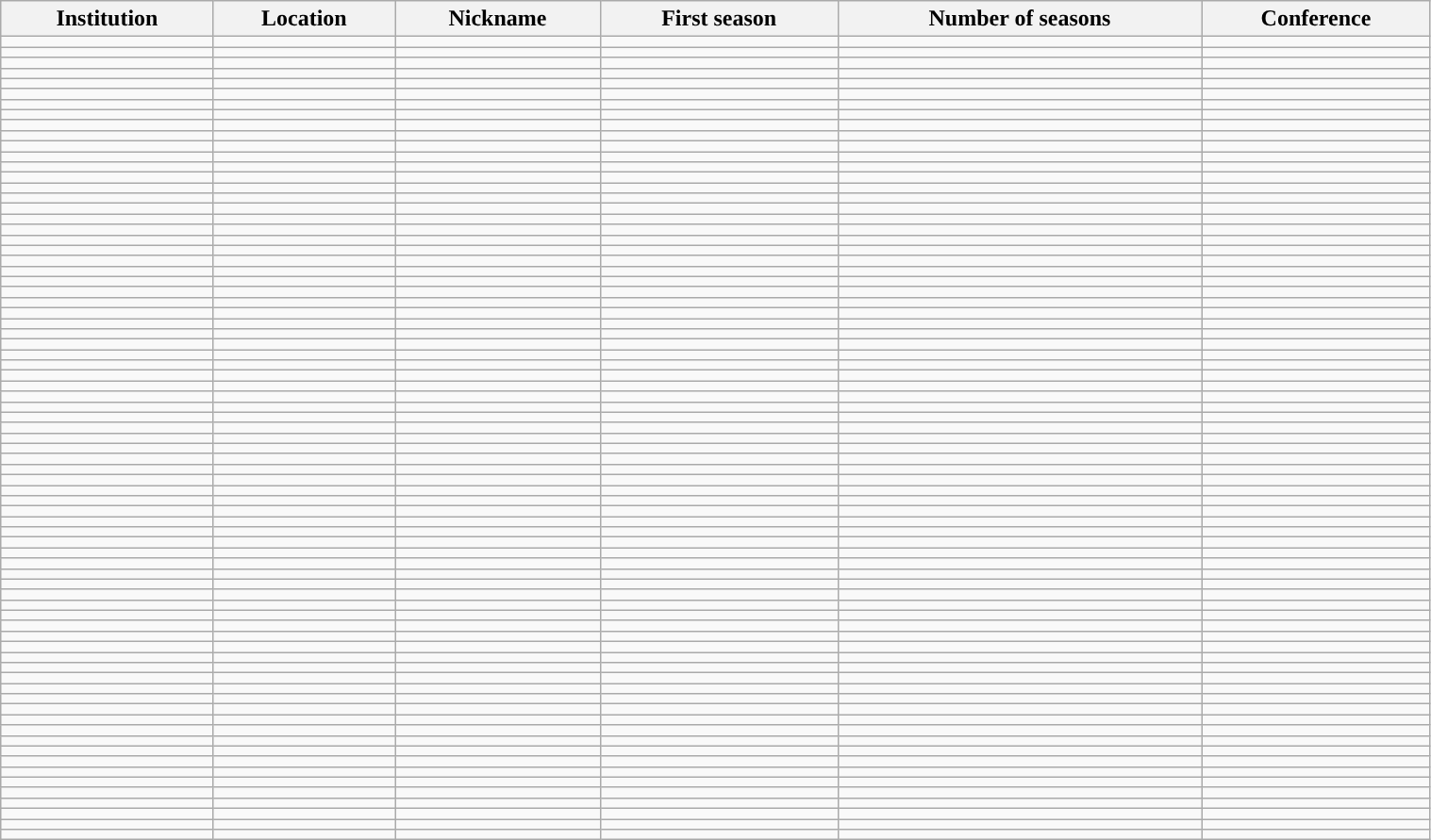<table class="sortable wikitable" width =80%>
<tr>
<th>Institution</th>
<th>Location</th>
<th>Nickname</th>
<th>First season</th>
<th>Number of seasons</th>
<th>Conference</th>
</tr>
<tr align="center">
<td><strong><a href='#'></a></strong></td>
<td><strong><a href='#'></a></strong></td>
<td><strong><a href='#'></a></strong></td>
<td><strong></strong></td>
<td><strong></strong></td>
<td><strong><a href='#'></a></strong></td>
</tr>
<tr align="center">
<td><strong><a href='#'></a></strong></td>
<td><strong><a href='#'></a></strong></td>
<td><strong><a href='#'></a></strong></td>
<td><strong></strong></td>
<td><strong></strong></td>
<td><strong><a href='#'></a></strong></td>
</tr>
<tr align="center">
<td><strong><a href='#'></a></strong></td>
<td><strong><a href='#'></a></strong></td>
<td><strong><a href='#'></a></strong></td>
<td><strong></strong></td>
<td><strong></strong></td>
<td><strong><a href='#'></a></strong></td>
</tr>
<tr align="center">
<td><strong><a href='#'></a></strong></td>
<td><strong><a href='#'></a></strong></td>
<td><strong><a href='#'></a></strong></td>
<td><strong></strong></td>
<td><strong></strong></td>
<td><strong><a href='#'></a></strong></td>
</tr>
<tr align="center">
<td><strong><a href='#'></a></strong></td>
<td><strong><a href='#'></a></strong></td>
<td><strong><a href='#'></a></strong></td>
<td><strong></strong></td>
<td><strong></strong></td>
<td><strong><a href='#'></a></strong></td>
</tr>
<tr align="center">
<td><strong><a href='#'></a></strong></td>
<td><strong><a href='#'></a></strong></td>
<td><strong><a href='#'></a></strong></td>
<td><strong></strong></td>
<td><strong></strong></td>
<td><strong><a href='#'></a></strong></td>
</tr>
<tr align="center">
<td><strong><a href='#'></a></strong></td>
<td><strong><a href='#'></a></strong></td>
<td><strong><a href='#'></a></strong></td>
<td><strong></strong></td>
<td><strong></strong></td>
<td><strong><a href='#'></a></strong></td>
</tr>
<tr align="center">
<td><strong><a href='#'></a></strong></td>
<td><strong><a href='#'></a></strong></td>
<td><strong><a href='#'></a></strong></td>
<td><strong></strong></td>
<td><strong></strong></td>
<td><strong><a href='#'></a></strong></td>
</tr>
<tr align="center">
<td><strong><a href='#'></a></strong></td>
<td><strong><a href='#'></a></strong></td>
<td><strong><a href='#'></a></strong></td>
<td><strong></strong></td>
<td><strong></strong></td>
<td><strong><a href='#'></a></strong></td>
</tr>
<tr align="center">
<td><strong><a href='#'></a></strong></td>
<td><strong><a href='#'></a></strong></td>
<td><strong><a href='#'></a></strong></td>
<td><strong></strong></td>
<td><strong></strong></td>
<td><strong><a href='#'></a></strong></td>
</tr>
<tr align="center">
<td><strong><a href='#'></a></strong></td>
<td><strong><a href='#'></a></strong></td>
<td><strong><a href='#'></a></strong></td>
<td><strong></strong></td>
<td><strong></strong></td>
<td><strong><a href='#'></a></strong></td>
</tr>
<tr align="center">
<td><strong><a href='#'></a></strong></td>
<td><strong><a href='#'></a></strong></td>
<td><strong><a href='#'></a></strong></td>
<td><strong></strong></td>
<td><strong></strong></td>
<td><strong><a href='#'></a></strong></td>
</tr>
<tr align="center">
<td><strong><a href='#'></a></strong></td>
<td><strong><a href='#'></a></strong></td>
<td><strong><a href='#'></a></strong></td>
<td><strong></strong></td>
<td><strong></strong></td>
<td><strong><a href='#'></a></strong></td>
</tr>
<tr align="center">
<td><strong><a href='#'></a></strong></td>
<td><strong><a href='#'></a></strong></td>
<td><strong><a href='#'></a></strong></td>
<td><strong></strong></td>
<td><strong></strong></td>
<td><strong><a href='#'></a></strong></td>
</tr>
<tr align="center">
<td><strong><a href='#'></a></strong></td>
<td><strong><a href='#'></a></strong></td>
<td><strong><a href='#'></a></strong></td>
<td><strong></strong></td>
<td><strong></strong></td>
<td><strong><a href='#'></a></strong></td>
</tr>
<tr align="center">
<td><strong><a href='#'></a></strong></td>
<td><strong><a href='#'></a></strong></td>
<td><strong><a href='#'></a></strong></td>
<td><strong></strong></td>
<td><strong></strong></td>
<td><strong><a href='#'></a></strong></td>
</tr>
<tr align="center">
<td><strong><a href='#'></a></strong></td>
<td><strong><a href='#'></a></strong></td>
<td><strong><a href='#'></a></strong></td>
<td><strong></strong></td>
<td><strong></strong></td>
<td><strong><a href='#'></a></strong></td>
</tr>
<tr align="center">
<td><strong><a href='#'></a></strong></td>
<td><strong><a href='#'></a></strong></td>
<td><strong><a href='#'></a></strong></td>
<td><strong></strong></td>
<td><strong></strong></td>
<td><strong><a href='#'></a></strong></td>
</tr>
<tr align="center">
<td><strong><a href='#'></a></strong></td>
<td><strong><a href='#'></a></strong></td>
<td><strong><a href='#'></a></strong></td>
<td><strong></strong></td>
<td><strong></strong></td>
<td><strong><a href='#'></a></strong></td>
</tr>
<tr align="center">
<td><strong><a href='#'></a></strong></td>
<td><strong><a href='#'></a></strong></td>
<td><strong><a href='#'></a></strong></td>
<td><strong></strong></td>
<td><strong></strong></td>
<td><strong><a href='#'></a></strong></td>
</tr>
<tr align="center">
<td><strong><a href='#'></a></strong></td>
<td><strong><a href='#'></a></strong></td>
<td><strong><a href='#'></a></strong></td>
<td><strong></strong></td>
<td><strong></strong></td>
<td><strong><a href='#'></a></strong></td>
</tr>
<tr align="center">
<td><strong><a href='#'></a></strong></td>
<td><strong><a href='#'></a></strong></td>
<td><strong><a href='#'></a></strong></td>
<td><strong></strong></td>
<td><strong></strong></td>
<td><strong><a href='#'></a></strong></td>
</tr>
<tr align="center">
<td><strong><a href='#'></a></strong></td>
<td><strong><a href='#'></a></strong></td>
<td><strong><a href='#'></a></strong></td>
<td><strong></strong></td>
<td><strong></strong></td>
<td><strong><a href='#'></a></strong></td>
</tr>
<tr align="center">
<td><strong><a href='#'></a></strong></td>
<td><strong><a href='#'></a></strong></td>
<td><strong><a href='#'></a></strong></td>
<td><strong></strong></td>
<td><strong></strong></td>
<td><strong><a href='#'></a></strong></td>
</tr>
<tr align="center">
<td><strong><a href='#'></a></strong></td>
<td><strong><a href='#'></a></strong></td>
<td><strong><a href='#'></a></strong></td>
<td><strong></strong></td>
<td><strong></strong></td>
<td><strong><a href='#'></a></strong></td>
</tr>
<tr align="center">
<td><strong><a href='#'></a></strong></td>
<td><strong><a href='#'></a></strong></td>
<td><strong><a href='#'></a></strong></td>
<td><strong></strong></td>
<td><strong></strong></td>
<td><strong><a href='#'></a></strong></td>
</tr>
<tr align="center">
<td><strong><a href='#'></a></strong></td>
<td><strong><a href='#'></a></strong></td>
<td><strong><a href='#'></a></strong></td>
<td><strong></strong></td>
<td><strong></strong></td>
<td><strong><a href='#'></a></strong></td>
</tr>
<tr align="center">
<td><strong><a href='#'></a></strong></td>
<td><strong><a href='#'></a></strong></td>
<td><strong><a href='#'></a></strong></td>
<td><strong></strong></td>
<td><strong></strong></td>
<td><strong><a href='#'></a></strong></td>
</tr>
<tr align="center">
<td><strong><a href='#'></a></strong></td>
<td><strong><a href='#'></a></strong></td>
<td><strong><a href='#'></a></strong></td>
<td><strong></strong></td>
<td><strong></strong></td>
<td><strong><a href='#'></a></strong></td>
</tr>
<tr align="center">
<td><strong><a href='#'></a></strong></td>
<td><strong><a href='#'></a></strong></td>
<td><strong><a href='#'></a></strong></td>
<td><strong></strong></td>
<td><strong></strong></td>
<td><strong><a href='#'></a></strong></td>
</tr>
<tr align="center">
<td><strong><a href='#'></a></strong></td>
<td><strong><a href='#'></a></strong></td>
<td><strong><a href='#'></a></strong></td>
<td><strong></strong></td>
<td><strong></strong></td>
<td><strong><a href='#'></a></strong></td>
</tr>
<tr align="center">
<td><strong><a href='#'></a></strong></td>
<td><strong><a href='#'></a></strong></td>
<td><strong><a href='#'></a></strong></td>
<td><strong></strong></td>
<td><strong></strong></td>
<td><strong><a href='#'></a></strong></td>
</tr>
<tr align="center">
<td><strong><a href='#'></a></strong></td>
<td><strong><a href='#'></a></strong></td>
<td><strong><a href='#'></a></strong></td>
<td><strong></strong></td>
<td><strong></strong></td>
<td><strong><a href='#'></a></strong></td>
</tr>
<tr align="center">
<td><strong><a href='#'></a></strong></td>
<td><strong><a href='#'></a></strong></td>
<td><strong><a href='#'></a></strong></td>
<td><strong></strong></td>
<td><strong></strong></td>
<td><strong><a href='#'></a></strong></td>
</tr>
<tr align="center">
<td><strong><a href='#'></a></strong></td>
<td><strong><a href='#'></a></strong></td>
<td><strong><a href='#'></a></strong></td>
<td><strong></strong></td>
<td><strong></strong></td>
<td><strong><a href='#'></a></strong></td>
</tr>
<tr align="center">
<td><strong><a href='#'></a></strong></td>
<td><strong><a href='#'></a></strong></td>
<td><strong><a href='#'></a></strong></td>
<td><strong></strong></td>
<td><strong></strong></td>
<td><strong><a href='#'></a></strong></td>
</tr>
<tr align="center">
<td><strong><a href='#'></a></strong></td>
<td><strong><a href='#'></a></strong></td>
<td><strong><a href='#'></a></strong></td>
<td><strong></strong></td>
<td><strong></strong></td>
<td><strong><a href='#'></a></strong></td>
</tr>
<tr align="center">
<td><strong><a href='#'></a></strong></td>
<td><strong><a href='#'></a></strong></td>
<td><strong><a href='#'></a></strong></td>
<td><strong></strong></td>
<td><strong></strong></td>
<td><strong><a href='#'></a></strong></td>
</tr>
<tr align="center">
<td><strong><a href='#'></a></strong></td>
<td><strong><a href='#'></a></strong></td>
<td><strong><a href='#'></a></strong></td>
<td><strong></strong></td>
<td><strong></strong></td>
<td><strong><a href='#'></a></strong></td>
</tr>
<tr align="center">
<td><strong><a href='#'></a></strong></td>
<td><strong><a href='#'></a></strong></td>
<td><strong><a href='#'></a></strong></td>
<td><strong></strong></td>
<td><strong></strong></td>
<td><strong><a href='#'></a></strong></td>
</tr>
<tr align="center">
<td><strong><a href='#'></a></strong></td>
<td><strong><a href='#'></a></strong></td>
<td><strong><a href='#'></a></strong></td>
<td><strong></strong></td>
<td><strong></strong></td>
<td><strong><a href='#'></a></strong></td>
</tr>
<tr align="center">
<td><strong><a href='#'></a></strong></td>
<td><strong><a href='#'></a></strong></td>
<td><strong><a href='#'></a></strong></td>
<td><strong></strong></td>
<td><strong></strong></td>
<td><strong><a href='#'></a></strong></td>
</tr>
<tr align="center">
<td><strong><a href='#'></a></strong></td>
<td><strong><a href='#'></a></strong></td>
<td><strong><a href='#'></a></strong></td>
<td><strong></strong></td>
<td><strong></strong></td>
<td><strong><a href='#'></a></strong></td>
</tr>
<tr align="center">
<td><strong><a href='#'></a></strong></td>
<td><strong><a href='#'></a></strong></td>
<td><strong><a href='#'></a></strong></td>
<td><strong></strong></td>
<td><strong></strong></td>
<td><strong><a href='#'></a></strong></td>
</tr>
<tr align="center">
<td><strong><a href='#'></a></strong></td>
<td><strong><a href='#'></a></strong></td>
<td><strong><a href='#'></a></strong></td>
<td><strong></strong></td>
<td><strong></strong></td>
<td><strong><a href='#'></a></strong></td>
</tr>
<tr align="center">
<td><strong><a href='#'></a></strong></td>
<td><strong><a href='#'></a></strong></td>
<td><strong><a href='#'></a></strong></td>
<td><strong></strong></td>
<td><strong></strong></td>
<td><strong><a href='#'></a></strong></td>
</tr>
<tr align="center">
<td><strong><a href='#'></a></strong></td>
<td><strong><a href='#'></a></strong></td>
<td><strong><a href='#'></a></strong></td>
<td><strong></strong></td>
<td><strong></strong></td>
<td><strong><a href='#'></a></strong></td>
</tr>
<tr align="center">
<td><strong><a href='#'></a></strong></td>
<td><strong><a href='#'></a></strong></td>
<td><strong><a href='#'></a></strong></td>
<td><strong></strong></td>
<td><strong></strong></td>
<td><strong><a href='#'></a></strong></td>
</tr>
<tr align="center">
<td><strong><a href='#'></a></strong></td>
<td><strong><a href='#'></a></strong></td>
<td><strong><a href='#'></a></strong></td>
<td><strong></strong></td>
<td><strong></strong></td>
<td><strong><a href='#'></a></strong></td>
</tr>
<tr align="center">
<td><strong><a href='#'></a></strong></td>
<td><strong><a href='#'></a></strong></td>
<td><strong><a href='#'></a></strong></td>
<td><strong></strong></td>
<td><strong></strong></td>
<td><strong><a href='#'></a></strong></td>
</tr>
<tr align="center">
<td><strong><a href='#'></a></strong></td>
<td><strong><a href='#'></a></strong></td>
<td><strong><a href='#'></a></strong></td>
<td><strong></strong></td>
<td><strong></strong></td>
<td><strong><a href='#'></a></strong></td>
</tr>
<tr align="center">
<td><strong><a href='#'></a></strong></td>
<td><strong><a href='#'></a></strong></td>
<td><strong><a href='#'></a></strong></td>
<td><strong></strong></td>
<td><strong></strong></td>
<td><strong><a href='#'></a></strong></td>
</tr>
<tr align="center">
<td><strong><a href='#'></a></strong></td>
<td><strong><a href='#'></a></strong></td>
<td><strong><a href='#'></a></strong></td>
<td><strong></strong></td>
<td><strong></strong></td>
<td><strong><a href='#'></a></strong></td>
</tr>
<tr align="center">
<td><strong><a href='#'></a></strong></td>
<td><strong><a href='#'></a></strong></td>
<td><strong><a href='#'></a></strong></td>
<td><strong></strong></td>
<td><strong></strong></td>
<td><strong><a href='#'></a></strong></td>
</tr>
<tr align="center">
<td><strong><a href='#'></a></strong></td>
<td><strong><a href='#'></a></strong></td>
<td><strong><a href='#'></a></strong></td>
<td><strong></strong></td>
<td><strong></strong></td>
<td><strong><a href='#'></a></strong></td>
</tr>
<tr align="center">
<td><strong><a href='#'></a></strong></td>
<td><strong><a href='#'></a></strong></td>
<td><strong><a href='#'></a></strong></td>
<td><strong></strong></td>
<td><strong></strong></td>
<td><strong><a href='#'></a></strong></td>
</tr>
<tr align="center">
<td><strong><a href='#'></a></strong></td>
<td><strong><a href='#'></a></strong></td>
<td><strong><a href='#'></a></strong></td>
<td><strong></strong></td>
<td><strong></strong></td>
<td><strong><a href='#'></a></strong></td>
</tr>
<tr align="center">
<td><strong><a href='#'></a></strong></td>
<td><strong><a href='#'></a></strong></td>
<td><strong><a href='#'></a></strong></td>
<td><strong></strong></td>
<td><strong></strong></td>
<td><strong><a href='#'></a></strong></td>
</tr>
<tr align="center">
<td><strong><a href='#'></a></strong></td>
<td><strong><a href='#'></a></strong></td>
<td><strong><a href='#'></a></strong></td>
<td><strong></strong></td>
<td><strong></strong></td>
<td><strong><a href='#'></a></strong></td>
</tr>
<tr align="center">
<td><strong><a href='#'></a></strong></td>
<td><strong><a href='#'></a></strong></td>
<td><strong><a href='#'></a></strong></td>
<td><strong></strong></td>
<td><strong></strong></td>
<td><strong><a href='#'></a></strong></td>
</tr>
<tr align="center">
<td><strong><a href='#'></a></strong></td>
<td><strong><a href='#'></a></strong></td>
<td><strong><a href='#'></a></strong></td>
<td><strong></strong></td>
<td><strong></strong></td>
<td><strong><a href='#'></a></strong></td>
</tr>
<tr align="center">
<td><strong><a href='#'></a></strong></td>
<td><strong><a href='#'></a></strong></td>
<td><strong><a href='#'></a></strong></td>
<td><strong></strong></td>
<td><strong></strong></td>
<td><strong><a href='#'></a></strong></td>
</tr>
<tr align="center">
<td><strong><a href='#'></a></strong></td>
<td><strong><a href='#'></a></strong></td>
<td><strong><a href='#'></a></strong></td>
<td><strong></strong></td>
<td><strong></strong></td>
<td><strong><a href='#'></a></strong></td>
</tr>
<tr align="center">
<td><strong><a href='#'></a></strong></td>
<td><strong><a href='#'></a></strong></td>
<td><strong><a href='#'></a></strong></td>
<td><strong></strong></td>
<td><strong></strong></td>
<td><strong><a href='#'></a></strong></td>
</tr>
<tr align="center">
<td><strong><a href='#'></a></strong></td>
<td><strong><a href='#'></a></strong></td>
<td><strong><a href='#'></a></strong></td>
<td><strong></strong></td>
<td><strong></strong></td>
<td><strong><a href='#'></a></strong></td>
</tr>
<tr align="center">
<td><strong><a href='#'></a></strong></td>
<td><strong><a href='#'></a></strong></td>
<td><strong><a href='#'></a></strong></td>
<td><strong></strong></td>
<td><strong></strong></td>
<td><strong><a href='#'></a></strong></td>
</tr>
<tr align="center">
<td><strong><a href='#'></a></strong></td>
<td><strong><a href='#'></a></strong></td>
<td><strong><a href='#'></a></strong></td>
<td><strong></strong></td>
<td><strong></strong></td>
<td><strong><a href='#'></a></strong></td>
</tr>
<tr align="center">
<td><strong><a href='#'></a></strong></td>
<td><strong><a href='#'></a></strong></td>
<td><strong><a href='#'></a></strong></td>
<td><strong></strong></td>
<td><strong></strong></td>
<td><strong><a href='#'></a></strong></td>
</tr>
<tr align="center">
<td><strong><a href='#'></a></strong></td>
<td><strong><a href='#'></a></strong></td>
<td><strong><a href='#'></a></strong></td>
<td><strong></strong></td>
<td><strong></strong></td>
<td><strong><a href='#'></a></strong></td>
</tr>
<tr align="center">
<td><strong><a href='#'></a></strong></td>
<td><strong><a href='#'></a></strong></td>
<td><strong><a href='#'></a></strong></td>
<td><strong></strong></td>
<td><strong></strong></td>
<td><strong><a href='#'></a></strong></td>
</tr>
<tr align="center">
<td><strong><a href='#'></a></strong></td>
<td><strong><a href='#'></a></strong></td>
<td><strong><a href='#'></a></strong></td>
<td><strong></strong></td>
<td><strong></strong></td>
<td><strong></strong></td>
</tr>
<tr align="center">
<td><strong><a href='#'></a></strong></td>
<td><strong><a href='#'></a></strong></td>
<td><strong><a href='#'></a></strong></td>
<td><strong></strong></td>
<td><strong></strong></td>
<td><strong><a href='#'></a></strong></td>
</tr>
<tr align="center">
<td><strong><a href='#'></a></strong></td>
<td><strong><a href='#'></a></strong></td>
<td><strong><a href='#'></a></strong></td>
<td><strong></strong></td>
<td><strong></strong></td>
<td><strong><a href='#'></a></strong></td>
</tr>
<tr align="center">
<td><strong><a href='#'></a></strong></td>
<td><strong><a href='#'></a></strong></td>
<td><strong><a href='#'></a></strong></td>
<td><strong></strong></td>
<td><strong></strong></td>
<td><strong><a href='#'></a></strong></td>
</tr>
<tr align="center">
<td><strong><a href='#'></a></strong></td>
<td><strong><a href='#'></a></strong></td>
<td><strong><a href='#'></a></strong></td>
<td><strong></strong></td>
<td><strong></strong></td>
<td><strong><a href='#'></a></strong></td>
</tr>
<tr align="center">
<td><strong><a href='#'></a></strong></td>
<td><strong><a href='#'></a></strong></td>
<td><strong><a href='#'></a></strong></td>
<td><strong></strong></td>
<td><strong></strong></td>
<td><strong></strong></td>
</tr>
<tr align="center">
<td><strong><a href='#'></a></strong></td>
<td><strong><a href='#'></a></strong></td>
<td><strong><a href='#'></a></strong></td>
<td><strong></strong></td>
<td><strong></strong></td>
<td><strong><a href='#'></a></strong></td>
</tr>
</table>
